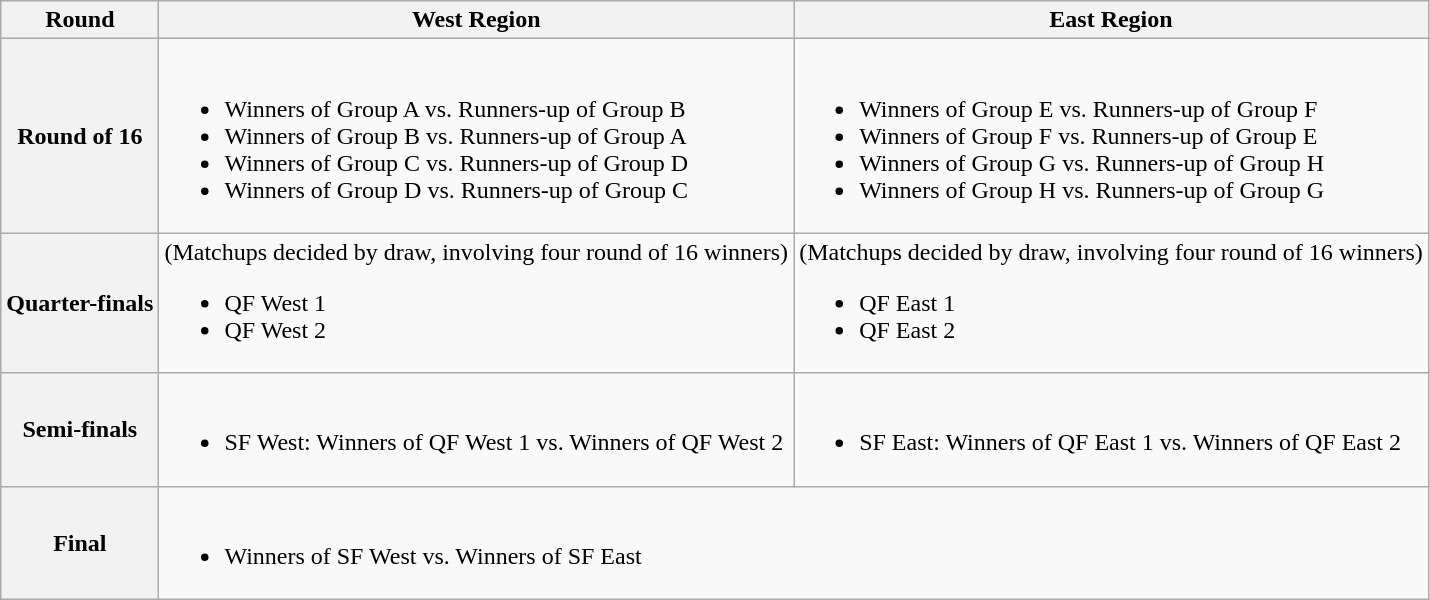<table class=wikitable>
<tr>
<th>Round</th>
<th>West Region</th>
<th>East Region</th>
</tr>
<tr>
<th>Round of 16</th>
<td><br><ul><li>Winners of Group A vs. Runners-up of Group B</li><li>Winners of Group B vs. Runners-up of Group A</li><li>Winners of Group C vs. Runners-up of Group D</li><li>Winners of Group D vs. Runners-up of Group C</li></ul></td>
<td><br><ul><li>Winners of Group E vs. Runners-up of Group F</li><li>Winners of Group F vs. Runners-up of Group E</li><li>Winners of Group G vs. Runners-up of Group H</li><li>Winners of Group H vs. Runners-up of Group G</li></ul></td>
</tr>
<tr>
<th>Quarter-finals</th>
<td>(Matchups decided by draw, involving four round of 16 winners)<br><ul><li>QF West 1</li><li>QF West 2</li></ul></td>
<td>(Matchups decided by draw, involving four round of 16 winners)<br><ul><li>QF East 1</li><li>QF East 2</li></ul></td>
</tr>
<tr>
<th>Semi-finals</th>
<td><br><ul><li>SF West: Winners of QF West 1 vs. Winners of QF West 2</li></ul></td>
<td><br><ul><li>SF East: Winners of QF East 1 vs. Winners of QF East 2</li></ul></td>
</tr>
<tr>
<th>Final</th>
<td colspan=2><br><ul><li>Winners of SF West vs. Winners of SF East</li></ul></td>
</tr>
</table>
